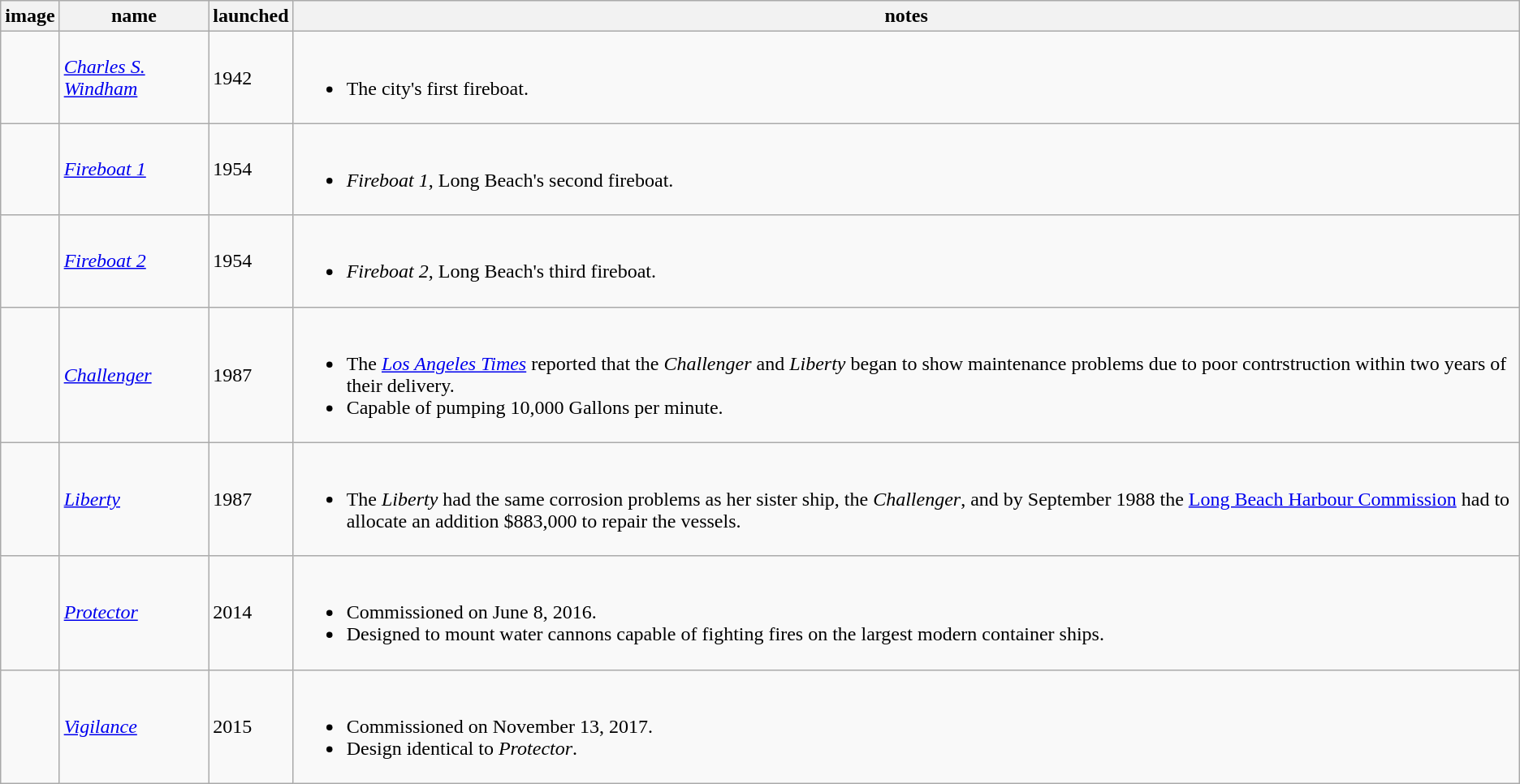<table class="wikitable sortable">
<tr>
<th>image</th>
<th>name</th>
<th>launched</th>
<th>notes</th>
</tr>
<tr>
<td></td>
<td><a href='#'><em>Charles S. Windham</em></a></td>
<td>1942</td>
<td><br><ul><li>The city's first fireboat.</li></ul></td>
</tr>
<tr>
<td></td>
<td><a href='#'><em>Fireboat 1</em></a></td>
<td>1954</td>
<td><br><ul><li><em>Fireboat 1</em>, Long Beach's second fireboat.</li></ul></td>
</tr>
<tr>
<td></td>
<td><a href='#'><em>Fireboat 2</em></a></td>
<td>1954</td>
<td><br><ul><li><em>Fireboat 2</em>, Long Beach's third fireboat.</li></ul></td>
</tr>
<tr>
<td></td>
<td><a href='#'><em>Challenger</em></a></td>
<td>1987</td>
<td><br><ul><li>The <em><a href='#'>Los Angeles Times</a></em> reported that the <em>Challenger</em> and <em>Liberty</em>  began to show maintenance problems due to poor contrstruction within two years of their delivery.</li><li>Capable of pumping 10,000 Gallons per minute.</li></ul></td>
</tr>
<tr>
<td></td>
<td><a href='#'><em>Liberty</em></a></td>
<td>1987</td>
<td><br><ul><li>The <em>Liberty</em> had the same corrosion problems as her sister ship, the <em>Challenger</em>, and by September 1988 the <a href='#'>Long Beach Harbour Commission</a> had to allocate an addition $883,000 to repair the vessels.</li></ul></td>
</tr>
<tr>
<td></td>
<td><a href='#'><em>Protector</em></a></td>
<td>2014</td>
<td><br><ul><li>Commissioned on June 8, 2016.</li><li>Designed to mount water cannons capable of fighting fires on the largest modern container ships.</li></ul></td>
</tr>
<tr>
<td></td>
<td><a href='#'><em>Vigilance</em></a></td>
<td>2015</td>
<td><br><ul><li>Commissioned on November 13, 2017.</li><li>Design identical to <em>Protector</em>.</li></ul></td>
</tr>
</table>
